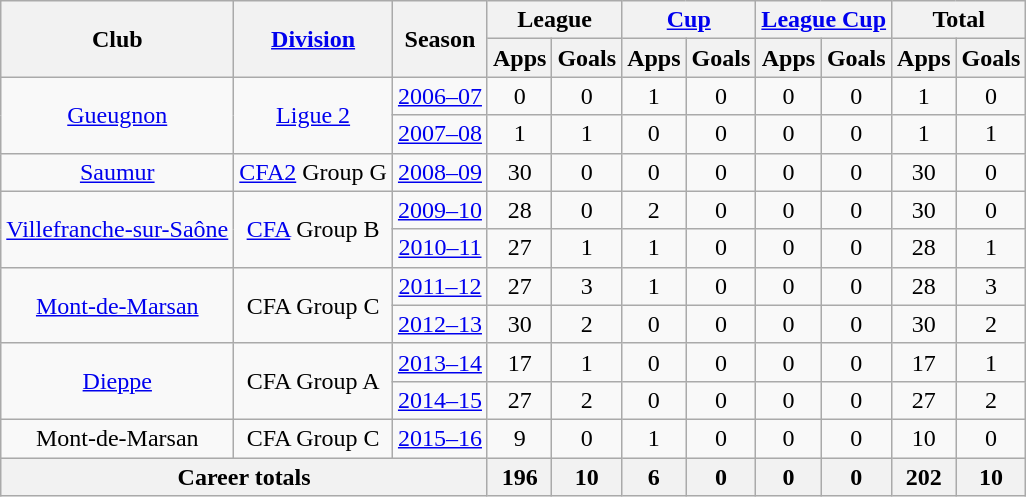<table class="wikitable" style="text-align:center">
<tr>
<th rowspan="2">Club</th>
<th rowspan="2"><a href='#'>Division</a></th>
<th rowspan="2">Season</th>
<th colspan="2">League</th>
<th colspan="2"><a href='#'>Cup</a></th>
<th colspan="2"><a href='#'>League Cup</a></th>
<th colspan="2">Total</th>
</tr>
<tr>
<th>Apps</th>
<th>Goals</th>
<th>Apps</th>
<th>Goals</th>
<th>Apps</th>
<th>Goals</th>
<th>Apps</th>
<th>Goals</th>
</tr>
<tr>
<td rowspan=2><a href='#'>Gueugnon</a></td>
<td rowspan=2><a href='#'>Ligue 2</a></td>
<td><a href='#'>2006–07</a></td>
<td>0</td>
<td>0</td>
<td>1</td>
<td>0</td>
<td>0</td>
<td>0</td>
<td>1</td>
<td>0</td>
</tr>
<tr>
<td><a href='#'>2007–08</a></td>
<td>1</td>
<td>1</td>
<td>0</td>
<td>0</td>
<td>0</td>
<td>0</td>
<td>1</td>
<td>1</td>
</tr>
<tr>
<td><a href='#'>Saumur</a></td>
<td><a href='#'>CFA2</a> Group G</td>
<td><a href='#'>2008–09</a></td>
<td>30</td>
<td>0</td>
<td>0</td>
<td>0</td>
<td>0</td>
<td>0</td>
<td>30</td>
<td>0</td>
</tr>
<tr>
<td rowspan=2><a href='#'>Villefranche-sur-Saône</a></td>
<td rowspan=2><a href='#'>CFA</a> Group B</td>
<td><a href='#'>2009–10</a></td>
<td>28</td>
<td>0</td>
<td>2</td>
<td>0</td>
<td>0</td>
<td>0</td>
<td>30</td>
<td>0</td>
</tr>
<tr>
<td><a href='#'>2010–11</a></td>
<td>27</td>
<td>1</td>
<td>1</td>
<td>0</td>
<td>0</td>
<td>0</td>
<td>28</td>
<td>1</td>
</tr>
<tr>
<td rowspan=2><a href='#'>Mont-de-Marsan</a></td>
<td rowspan=2>CFA Group C</td>
<td><a href='#'>2011–12</a></td>
<td>27</td>
<td>3</td>
<td>1</td>
<td>0</td>
<td>0</td>
<td>0</td>
<td>28</td>
<td>3</td>
</tr>
<tr>
<td><a href='#'>2012–13</a></td>
<td>30</td>
<td>2</td>
<td>0</td>
<td>0</td>
<td>0</td>
<td>0</td>
<td>30</td>
<td>2</td>
</tr>
<tr>
<td rowspan=2><a href='#'>Dieppe</a></td>
<td rowspan=2>CFA Group A</td>
<td><a href='#'>2013–14</a></td>
<td>17</td>
<td>1</td>
<td>0</td>
<td>0</td>
<td>0</td>
<td>0</td>
<td>17</td>
<td>1</td>
</tr>
<tr>
<td><a href='#'>2014–15</a></td>
<td>27</td>
<td>2</td>
<td>0</td>
<td>0</td>
<td>0</td>
<td>0</td>
<td>27</td>
<td>2</td>
</tr>
<tr>
<td>Mont-de-Marsan</td>
<td>CFA Group C</td>
<td><a href='#'>2015–16</a></td>
<td>9</td>
<td>0</td>
<td>1</td>
<td>0</td>
<td>0</td>
<td>0</td>
<td>10</td>
<td>0</td>
</tr>
<tr>
<th colspan=3>Career totals</th>
<th>196</th>
<th>10</th>
<th>6</th>
<th>0</th>
<th>0</th>
<th>0</th>
<th>202</th>
<th>10</th>
</tr>
</table>
